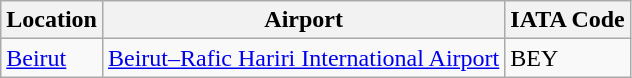<table class="wikitable">
<tr>
<th>Location</th>
<th>Airport</th>
<th>IATA Code</th>
</tr>
<tr>
<td><a href='#'>Beirut</a></td>
<td><a href='#'>Beirut–Rafic Hariri International Airport</a></td>
<td>BEY</td>
</tr>
</table>
